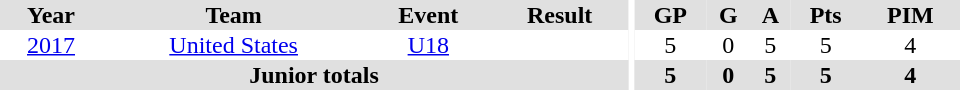<table border="0" cellpadding="1" cellspacing="0" ID="Table3" style="text-align:center; width:40em">
<tr ALIGN="center" bgcolor="#e0e0e0">
<th>Year</th>
<th>Team</th>
<th>Event</th>
<th>Result</th>
<th rowspan="99" bgcolor="#ffffff"></th>
<th>GP</th>
<th>G</th>
<th>A</th>
<th>Pts</th>
<th>PIM</th>
</tr>
<tr>
<td><a href='#'>2017</a></td>
<td><a href='#'>United States</a></td>
<td><a href='#'>U18</a></td>
<td></td>
<td>5</td>
<td>0</td>
<td>5</td>
<td>5</td>
<td>4</td>
</tr>
<tr bgcolor="#e0e0e0">
<th colspan="4">Junior totals</th>
<th>5</th>
<th>0</th>
<th>5</th>
<th>5</th>
<th>4</th>
</tr>
</table>
